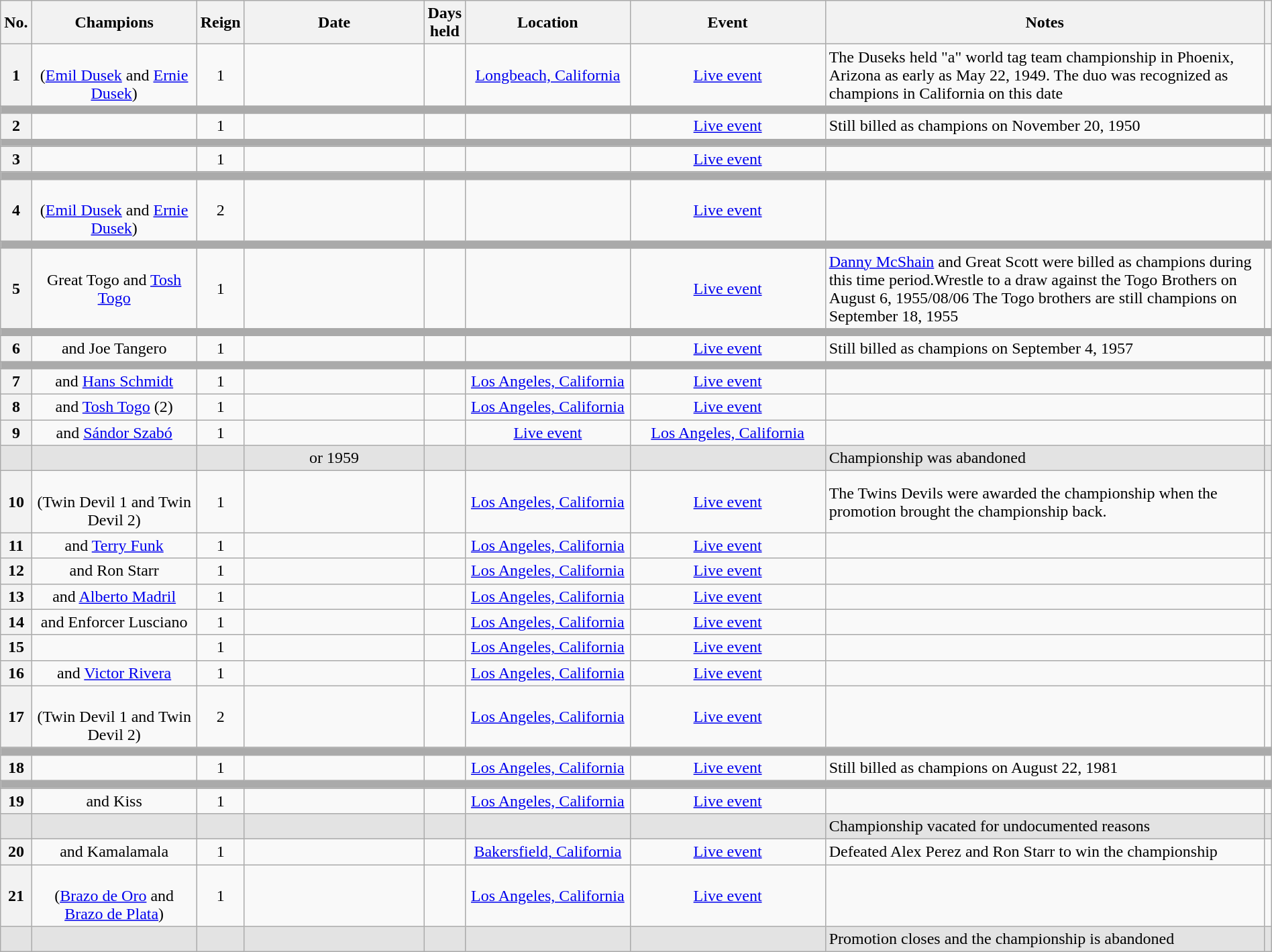<table class="wikitable sortable" style="text-align: center" width=100%>
<tr>
<th width=0 data-sort-type="number" scope="col">No.</th>
<th width=14% scope="col">Champions</th>
<th width=0 scope="col">Reign</th>
<th width=16% scope="col">Date</th>
<th width=0 data-sort-type="number" scope="col">Days held</th>
<th width=14% scope="col">Location</th>
<th width=17% scope="col">Event</th>
<th width=51% class="unsortable" scope="col">Notes</th>
<th width=0 class="unsortable" scope="col"></th>
</tr>
<tr>
<th scope="row">1</th>
<td><br>(<a href='#'>Emil Dusek</a> and <a href='#'>Ernie Dusek</a>)</td>
<td>1</td>
<td> </td>
<td></td>
<td><a href='#'>Longbeach, California</a></td>
<td><a href='#'>Live event</a></td>
<td align=left>The Duseks held "a" world tag team championship in Phoenix, Arizona as early as May 22, 1949. The duo was recognized as champions in California on this date</td>
<td></td>
</tr>
<tr>
<td colspan=9 style="background: #aaaaaa;"></td>
</tr>
<tr>
<th scope="row">2</th>
<td></td>
<td>1</td>
<td> </td>
<td></td>
<td></td>
<td><a href='#'>Live event</a></td>
<td align=left>Still billed as champions on November 20, 1950</td>
<td></td>
</tr>
<tr>
<td colspan=9 style="background: #aaaaaa;"></td>
</tr>
<tr>
<th scope="row">3</th>
<td></td>
<td>1</td>
<td> </td>
<td></td>
<td></td>
<td><a href='#'>Live event</a></td>
<td align=left></td>
<td></td>
</tr>
<tr>
<td colspan=9 style="background: #aaaaaa;"></td>
</tr>
<tr>
<th scope="row">4</th>
<td><br>(<a href='#'>Emil Dusek</a> and <a href='#'>Ernie Dusek</a>)</td>
<td>2</td>
<td> </td>
<td></td>
<td></td>
<td><a href='#'>Live event</a></td>
<td align=left></td>
<td></td>
</tr>
<tr>
<td colspan=9 style="background: #aaaaaa;"></td>
</tr>
<tr>
<th scope="row">5</th>
<td>Great Togo and <a href='#'>Tosh Togo</a></td>
<td>1</td>
<td> </td>
<td></td>
<td></td>
<td><a href='#'>Live event</a></td>
<td align=left><a href='#'>Danny McShain</a> and Great Scott were billed as champions during this time period.Wrestle to a draw against the Togo Brothers on August 6, 1955/08/06 The Togo brothers are still champions on September 18, 1955</td>
<td></td>
</tr>
<tr>
<td colspan=9 style="background: #aaaaaa;"></td>
</tr>
<tr>
<th scope="row">6</th>
<td> and Joe Tangero</td>
<td>1</td>
<td> </td>
<td></td>
<td></td>
<td><a href='#'>Live event</a></td>
<td align=left>Still billed as champions on September 4, 1957</td>
<td></td>
</tr>
<tr>
<td colspan=9 style="background: #aaaaaa;"></td>
</tr>
<tr>
<th scope="row">7</th>
<td> and <a href='#'>Hans Schmidt</a></td>
<td>1</td>
<td></td>
<td></td>
<td><a href='#'>Los Angeles, California</a></td>
<td><a href='#'>Live event</a></td>
<td align=left></td>
<td></td>
</tr>
<tr>
<th scope="row">8</th>
<td> and <a href='#'>Tosh Togo</a> (2)</td>
<td>1</td>
<td></td>
<td></td>
<td><a href='#'>Los Angeles, California</a></td>
<td><a href='#'>Live event</a></td>
<td align=left></td>
<td></td>
</tr>
<tr>
<th scope="row">9</th>
<td> and <a href='#'>Sándor Szabó</a></td>
<td>1</td>
<td></td>
<td></td>
<td><a href='#'>Live event</a></td>
<td><a href='#'>Los Angeles, California</a></td>
<td align=left></td>
<td></td>
</tr>
<tr style="background-color:#e3e3e3">
<td scope="row"></td>
<td></td>
<td></td>
<td> or 1959</td>
<td></td>
<td></td>
<td></td>
<td align=left>Championship was abandoned</td>
<td></td>
</tr>
<tr>
<th scope="row">10</th>
<td><br>(Twin Devil 1 and Twin Devil 2)</td>
<td>1</td>
<td></td>
<td></td>
<td><a href='#'>Los Angeles, California</a></td>
<td><a href='#'>Live event</a></td>
<td align=left>The Twins Devils were awarded the championship when the promotion brought the championship back.</td>
<td></td>
</tr>
<tr>
<th scope="row">11</th>
<td> and <a href='#'>Terry Funk</a></td>
<td>1</td>
<td></td>
<td></td>
<td><a href='#'>Los Angeles, California</a></td>
<td><a href='#'>Live event</a></td>
<td align=left></td>
<td></td>
</tr>
<tr>
<th scope="row">12</th>
<td> and Ron Starr</td>
<td>1</td>
<td></td>
<td></td>
<td><a href='#'>Los Angeles, California</a></td>
<td><a href='#'>Live event</a></td>
<td align=left></td>
<td></td>
</tr>
<tr>
<th scope="row">13</th>
<td> and <a href='#'>Alberto Madril</a></td>
<td>1</td>
<td></td>
<td></td>
<td><a href='#'>Los Angeles, California</a></td>
<td><a href='#'>Live event</a></td>
<td align=left></td>
<td></td>
</tr>
<tr>
<th scope="row">14</th>
<td> and Enforcer Lusciano</td>
<td>1</td>
<td></td>
<td></td>
<td><a href='#'>Los Angeles, California</a></td>
<td><a href='#'>Live event</a></td>
<td align=left></td>
<td></td>
</tr>
<tr>
<th scope="row">15</th>
<td></td>
<td>1</td>
<td></td>
<td></td>
<td><a href='#'>Los Angeles, California</a></td>
<td><a href='#'>Live event</a></td>
<td align=left></td>
<td></td>
</tr>
<tr>
<th scope="row">16</th>
<td> and <a href='#'>Victor Rivera</a></td>
<td>1</td>
<td></td>
<td></td>
<td><a href='#'>Los Angeles, California</a></td>
<td><a href='#'>Live event</a></td>
<td align=left></td>
<td></td>
</tr>
<tr>
<th scope="row">17</th>
<td><br>(Twin Devil 1 and Twin Devil 2)</td>
<td>2</td>
<td></td>
<td></td>
<td><a href='#'>Los Angeles, California</a></td>
<td><a href='#'>Live event</a></td>
<td align=left></td>
<td></td>
</tr>
<tr>
<td colspan=9 style="background: #aaaaaa;"></td>
</tr>
<tr>
<th scope="row">18</th>
<td></td>
<td>1</td>
<td> </td>
<td></td>
<td><a href='#'>Los Angeles, California</a></td>
<td><a href='#'>Live event</a></td>
<td align=left>Still billed as champions on August 22, 1981</td>
<td></td>
</tr>
<tr>
<td colspan=9 style="background: #aaaaaa;"></td>
</tr>
<tr>
<th scope="row">19</th>
<td> and Kiss</td>
<td>1</td>
<td></td>
<td></td>
<td><a href='#'>Los Angeles, California</a></td>
<td><a href='#'>Live event</a></td>
<td align=left></td>
<td></td>
</tr>
<tr style="background-color:#e3e3e3">
<td scope="row"></td>
<td></td>
<td></td>
<td></td>
<td></td>
<td></td>
<td></td>
<td align=left>Championship vacated for undocumented reasons</td>
<td></td>
</tr>
<tr>
<th scope="row">20</th>
<td> and Kamalamala</td>
<td>1</td>
<td></td>
<td></td>
<td><a href='#'>Bakersfield, California</a></td>
<td><a href='#'>Live event</a></td>
<td align=left>Defeated Alex Perez and Ron Starr to win the championship</td>
<td></td>
</tr>
<tr>
<th scope="row">21</th>
<td><br>(<a href='#'>Brazo de Oro</a> and <a href='#'>Brazo de Plata</a>)</td>
<td>1</td>
<td></td>
<td></td>
<td><a href='#'>Los Angeles, California</a></td>
<td><a href='#'>Live event</a></td>
<td align=left></td>
<td></td>
</tr>
<tr style="background-color:#e3e3e3">
<td scope="row"></td>
<td></td>
<td></td>
<td></td>
<td></td>
<td></td>
<td></td>
<td align=left>Promotion closes and the championship is abandoned</td>
<td></td>
</tr>
</table>
